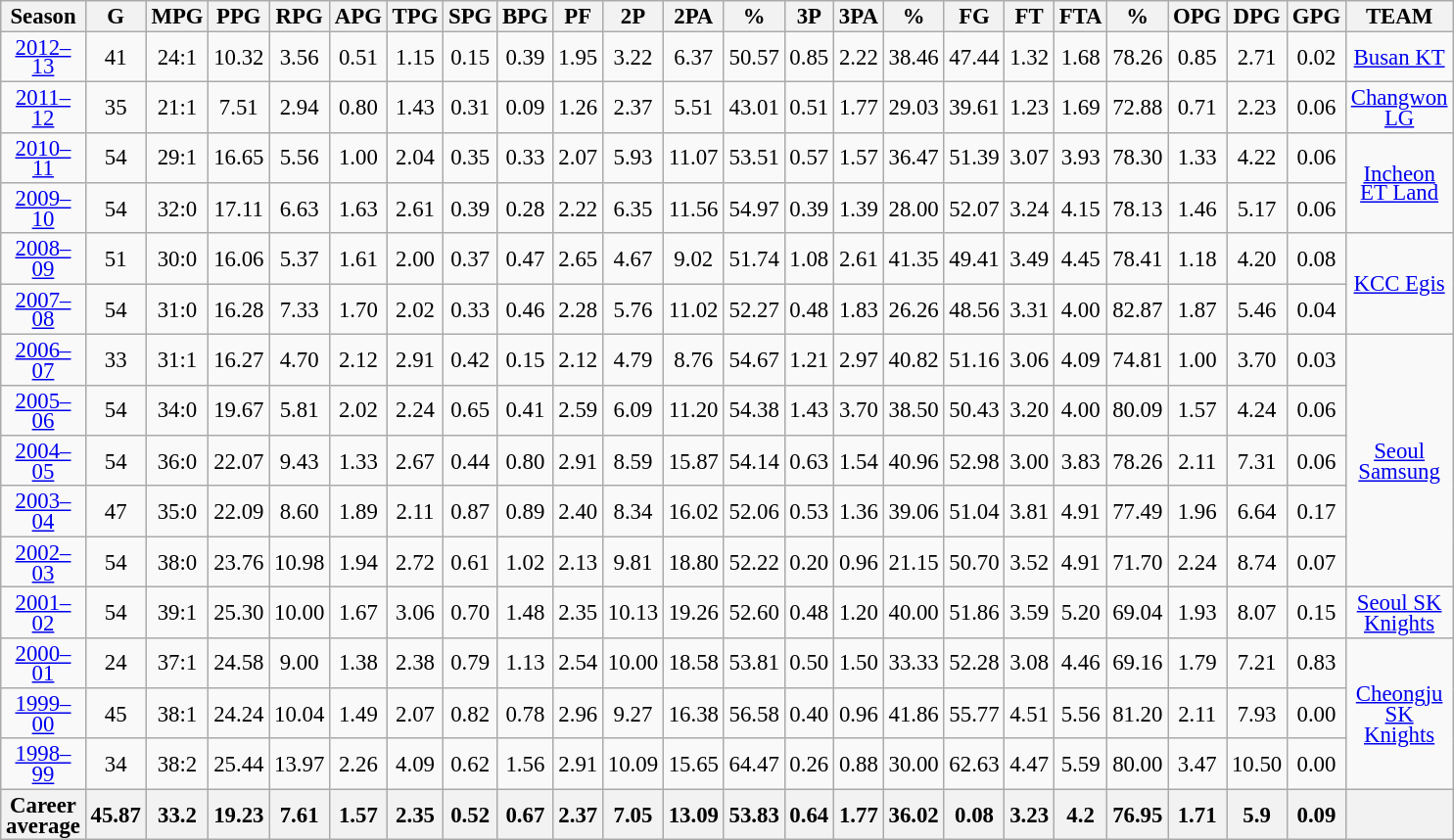<table class="wikitable" style="text-align:center; line-height:90%; font-size:95%; width:60%;">
<tr>
<th>Season</th>
<th>G</th>
<th>MPG</th>
<th>PPG</th>
<th>RPG</th>
<th>APG</th>
<th>TPG</th>
<th>SPG</th>
<th>BPG</th>
<th>PF</th>
<th>2P</th>
<th>2PA</th>
<th>%</th>
<th>3P</th>
<th>3PA</th>
<th>%</th>
<th>FG</th>
<th>FT</th>
<th>FTA</th>
<th>%</th>
<th>OPG</th>
<th>DPG</th>
<th>GPG</th>
<th>TEAM</th>
</tr>
<tr>
<td><a href='#'>2012–13</a></td>
<td>41</td>
<td>24:1</td>
<td>10.32</td>
<td>3.56</td>
<td>0.51</td>
<td>1.15</td>
<td>0.15</td>
<td>0.39</td>
<td>1.95</td>
<td>3.22</td>
<td>6.37</td>
<td>50.57</td>
<td>0.85</td>
<td>2.22</td>
<td>38.46</td>
<td>47.44</td>
<td>1.32</td>
<td>1.68</td>
<td>78.26</td>
<td>0.85</td>
<td>2.71</td>
<td>0.02</td>
<td><a href='#'>Busan KT</a></td>
</tr>
<tr>
<td><a href='#'>2011–12</a></td>
<td>35</td>
<td>21:1</td>
<td>7.51</td>
<td>2.94</td>
<td>0.80</td>
<td>1.43</td>
<td>0.31</td>
<td>0.09</td>
<td>1.26</td>
<td>2.37</td>
<td>5.51</td>
<td>43.01</td>
<td>0.51</td>
<td>1.77</td>
<td>29.03</td>
<td>39.61</td>
<td>1.23</td>
<td>1.69</td>
<td>72.88</td>
<td>0.71</td>
<td>2.23</td>
<td>0.06</td>
<td><a href='#'>Changwon LG</a></td>
</tr>
<tr>
<td><a href='#'>2010–11</a></td>
<td>54</td>
<td>29:1</td>
<td>16.65</td>
<td>5.56</td>
<td>1.00</td>
<td>2.04</td>
<td>0.35</td>
<td>0.33</td>
<td>2.07</td>
<td>5.93</td>
<td>11.07</td>
<td>53.51</td>
<td>0.57</td>
<td>1.57</td>
<td>36.47</td>
<td>51.39</td>
<td>3.07</td>
<td>3.93</td>
<td>78.30</td>
<td>1.33</td>
<td>4.22</td>
<td>0.06</td>
<td rowspan=2><a href='#'>Incheon ET Land</a></td>
</tr>
<tr>
<td><a href='#'>2009–10</a></td>
<td>54</td>
<td>32:0</td>
<td>17.11</td>
<td>6.63</td>
<td>1.63</td>
<td>2.61</td>
<td>0.39</td>
<td>0.28</td>
<td>2.22</td>
<td>6.35</td>
<td>11.56</td>
<td>54.97</td>
<td>0.39</td>
<td>1.39</td>
<td>28.00</td>
<td>52.07</td>
<td>3.24</td>
<td>4.15</td>
<td>78.13</td>
<td>1.46</td>
<td>5.17</td>
<td>0.06</td>
</tr>
<tr>
<td><a href='#'>2008–09</a></td>
<td>51</td>
<td>30:0</td>
<td>16.06</td>
<td>5.37</td>
<td>1.61</td>
<td>2.00</td>
<td>0.37</td>
<td>0.47</td>
<td>2.65</td>
<td>4.67</td>
<td>9.02</td>
<td>51.74</td>
<td>1.08</td>
<td>2.61</td>
<td>41.35</td>
<td>49.41</td>
<td>3.49</td>
<td>4.45</td>
<td>78.41</td>
<td>1.18</td>
<td>4.20</td>
<td>0.08</td>
<td rowspan="2"><a href='#'>KCC Egis</a></td>
</tr>
<tr>
<td><a href='#'>2007–08</a></td>
<td>54</td>
<td>31:0</td>
<td>16.28</td>
<td>7.33</td>
<td>1.70</td>
<td>2.02</td>
<td>0.33</td>
<td>0.46</td>
<td>2.28</td>
<td>5.76</td>
<td>11.02</td>
<td>52.27</td>
<td>0.48</td>
<td>1.83</td>
<td>26.26</td>
<td>48.56</td>
<td>3.31</td>
<td>4.00</td>
<td>82.87</td>
<td>1.87</td>
<td>5.46</td>
<td>0.04</td>
</tr>
<tr>
<td><a href='#'>2006–07</a></td>
<td>33</td>
<td>31:1</td>
<td>16.27</td>
<td>4.70</td>
<td>2.12</td>
<td>2.91</td>
<td>0.42</td>
<td>0.15</td>
<td>2.12</td>
<td>4.79</td>
<td>8.76</td>
<td>54.67</td>
<td>1.21</td>
<td>2.97</td>
<td>40.82</td>
<td>51.16</td>
<td>3.06</td>
<td>4.09</td>
<td>74.81</td>
<td>1.00</td>
<td>3.70</td>
<td>0.03</td>
<td rowspan="5"><a href='#'>Seoul Samsung</a></td>
</tr>
<tr>
<td><a href='#'>2005–06</a></td>
<td>54</td>
<td>34:0</td>
<td>19.67</td>
<td>5.81</td>
<td>2.02</td>
<td>2.24</td>
<td>0.65</td>
<td>0.41</td>
<td>2.59</td>
<td>6.09</td>
<td>11.20</td>
<td>54.38</td>
<td>1.43</td>
<td>3.70</td>
<td>38.50</td>
<td>50.43</td>
<td>3.20</td>
<td>4.00</td>
<td>80.09</td>
<td>1.57</td>
<td>4.24</td>
<td>0.06</td>
</tr>
<tr>
<td><a href='#'>2004–05</a></td>
<td>54</td>
<td>36:0</td>
<td>22.07</td>
<td>9.43</td>
<td>1.33</td>
<td>2.67</td>
<td>0.44</td>
<td>0.80</td>
<td>2.91</td>
<td>8.59</td>
<td>15.87</td>
<td>54.14</td>
<td>0.63</td>
<td>1.54</td>
<td>40.96</td>
<td>52.98</td>
<td>3.00</td>
<td>3.83</td>
<td>78.26</td>
<td>2.11</td>
<td>7.31</td>
<td>0.06</td>
</tr>
<tr>
<td><a href='#'>2003–04</a></td>
<td>47</td>
<td>35:0</td>
<td>22.09</td>
<td>8.60</td>
<td>1.89</td>
<td>2.11</td>
<td>0.87</td>
<td>0.89</td>
<td>2.40</td>
<td>8.34</td>
<td>16.02</td>
<td>52.06</td>
<td>0.53</td>
<td>1.36</td>
<td>39.06</td>
<td>51.04</td>
<td>3.81</td>
<td>4.91</td>
<td>77.49</td>
<td>1.96</td>
<td>6.64</td>
<td>0.17</td>
</tr>
<tr>
<td><a href='#'>2002–03</a></td>
<td>54</td>
<td>38:0</td>
<td>23.76</td>
<td>10.98</td>
<td>1.94</td>
<td>2.72</td>
<td>0.61</td>
<td>1.02</td>
<td>2.13</td>
<td>9.81</td>
<td>18.80</td>
<td>52.22</td>
<td>0.20</td>
<td>0.96</td>
<td>21.15</td>
<td>50.70</td>
<td>3.52</td>
<td>4.91</td>
<td>71.70</td>
<td>2.24</td>
<td>8.74</td>
<td>0.07</td>
</tr>
<tr>
<td><a href='#'>2001–02</a></td>
<td>54</td>
<td>39:1</td>
<td>25.30</td>
<td>10.00</td>
<td>1.67</td>
<td>3.06</td>
<td>0.70</td>
<td>1.48</td>
<td>2.35</td>
<td>10.13</td>
<td>19.26</td>
<td>52.60</td>
<td>0.48</td>
<td>1.20</td>
<td>40.00</td>
<td>51.86</td>
<td>3.59</td>
<td>5.20</td>
<td>69.04</td>
<td>1.93</td>
<td>8.07</td>
<td>0.15</td>
<td><a href='#'>Seoul SK Knights</a></td>
</tr>
<tr>
<td><a href='#'>2000–01</a></td>
<td>24</td>
<td>37:1</td>
<td>24.58</td>
<td>9.00</td>
<td>1.38</td>
<td>2.38</td>
<td>0.79</td>
<td>1.13</td>
<td>2.54</td>
<td>10.00</td>
<td>18.58</td>
<td>53.81</td>
<td>0.50</td>
<td>1.50</td>
<td>33.33</td>
<td>52.28</td>
<td>3.08</td>
<td>4.46</td>
<td>69.16</td>
<td>1.79</td>
<td>7.21</td>
<td>0.83</td>
<td rowspan="3"><a href='#'>Cheongju SK Knights</a></td>
</tr>
<tr>
<td><a href='#'>1999–00</a></td>
<td>45</td>
<td>38:1</td>
<td>24.24</td>
<td>10.04</td>
<td>1.49</td>
<td>2.07</td>
<td>0.82</td>
<td>0.78</td>
<td>2.96</td>
<td>9.27</td>
<td>16.38</td>
<td>56.58</td>
<td>0.40</td>
<td>0.96</td>
<td>41.86</td>
<td>55.77</td>
<td>4.51</td>
<td>5.56</td>
<td>81.20</td>
<td>2.11</td>
<td>7.93</td>
<td>0.00</td>
</tr>
<tr>
<td><a href='#'>1998–99</a></td>
<td>34</td>
<td>38:2</td>
<td>25.44</td>
<td>13.97</td>
<td>2.26</td>
<td>4.09</td>
<td>0.62</td>
<td>1.56</td>
<td>2.91</td>
<td>10.09</td>
<td>15.65</td>
<td>64.47</td>
<td>0.26</td>
<td>0.88</td>
<td>30.00</td>
<td>62.63</td>
<td>4.47</td>
<td>5.59</td>
<td>80.00</td>
<td>3.47</td>
<td>10.50</td>
<td>0.00</td>
</tr>
<tr>
<th>Career average</th>
<th>45.87</th>
<th>33.2</th>
<th>19.23</th>
<th>7.61</th>
<th>1.57</th>
<th>2.35</th>
<th>0.52</th>
<th>0.67</th>
<th>2.37</th>
<th>7.05</th>
<th>13.09</th>
<th>53.83</th>
<th>0.64</th>
<th>1.77</th>
<th>36.02</th>
<th>0.08</th>
<th>3.23</th>
<th>4.2</th>
<th>76.95</th>
<th>1.71</th>
<th>5.9</th>
<th>0.09</th>
<th></th>
</tr>
</table>
